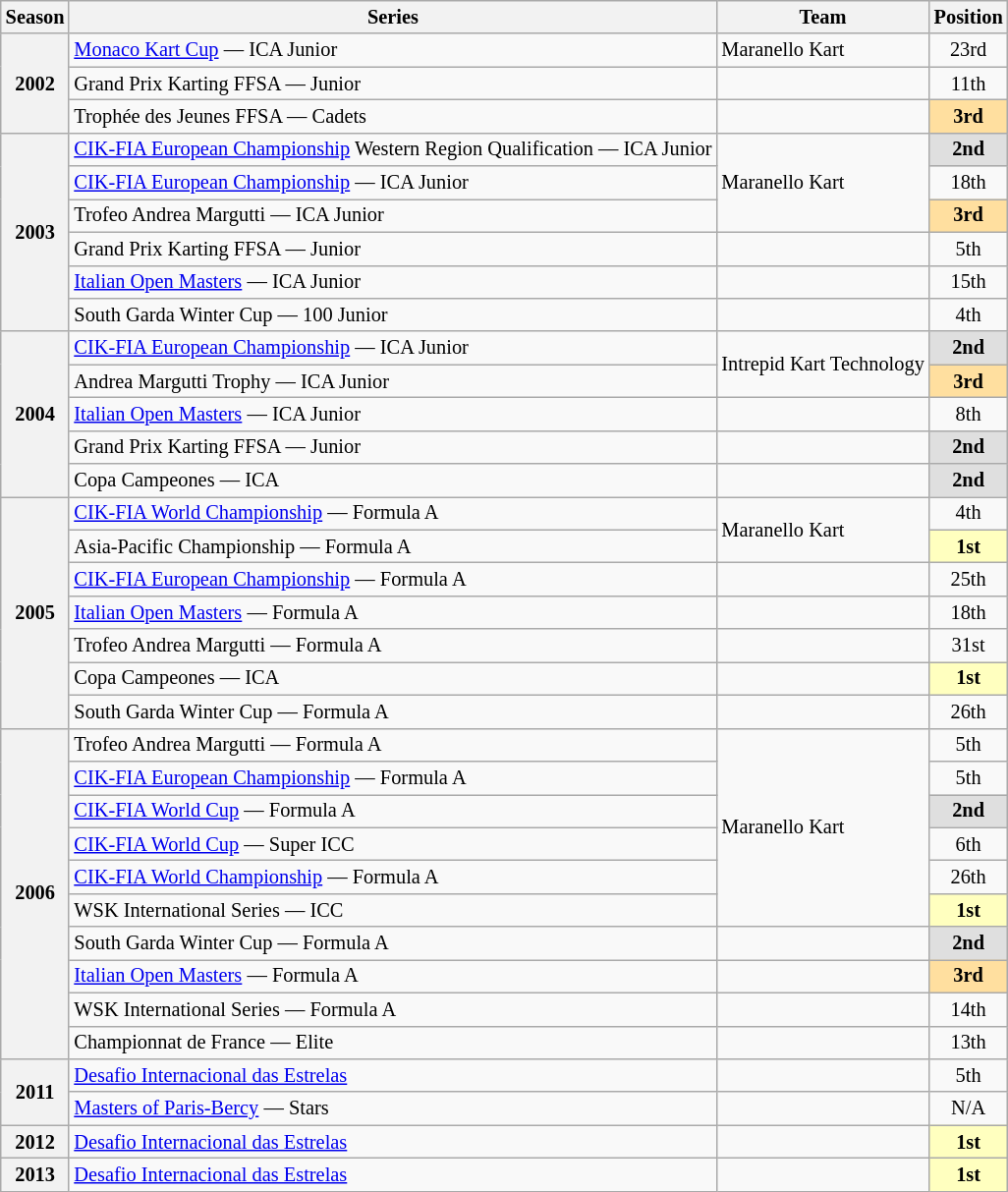<table class="wikitable" style="font-size: 85%; text-align:center">
<tr>
<th>Season</th>
<th>Series</th>
<th>Team</th>
<th>Position</th>
</tr>
<tr>
<th rowspan="3">2002</th>
<td align="left"><a href='#'>Monaco Kart Cup</a> — ICA Junior</td>
<td align="left">Maranello Kart</td>
<td>23rd</td>
</tr>
<tr>
<td align="left">Grand Prix Karting FFSA — Junior</td>
<td align="left"></td>
<td>11th</td>
</tr>
<tr>
<td align="left">Trophée des Jeunes FFSA — Cadets</td>
<td align="left"></td>
<td style="background:#FFDF9F;"><strong>3rd</strong></td>
</tr>
<tr>
<th rowspan="6">2003</th>
<td align="left"><a href='#'>CIK-FIA European Championship</a> Western Region Qualification — ICA Junior</td>
<td rowspan="3" align="left">Maranello Kart</td>
<td style="background:#DFDFDF;"><strong>2nd</strong></td>
</tr>
<tr>
<td align="left"><a href='#'>CIK-FIA European Championship</a> — ICA Junior</td>
<td>18th</td>
</tr>
<tr>
<td align="left">Trofeo Andrea Margutti — ICA Junior</td>
<td style="background:#FFDF9F;"><strong>3rd</strong></td>
</tr>
<tr>
<td align="left">Grand Prix Karting FFSA — Junior</td>
<td align="left"></td>
<td>5th</td>
</tr>
<tr>
<td align="left"><a href='#'>Italian Open Masters</a> — ICA Junior</td>
<td align="left"></td>
<td>15th</td>
</tr>
<tr>
<td align="left">South Garda Winter Cup — 100 Junior</td>
<td align="left"></td>
<td>4th</td>
</tr>
<tr>
<th rowspan="5">2004</th>
<td align="left"><a href='#'>CIK-FIA European Championship</a> — ICA Junior</td>
<td rowspan="2" align="left">Intrepid Kart Technology</td>
<td style="background:#DFDFDF;"><strong>2nd</strong></td>
</tr>
<tr>
<td align="left">Andrea Margutti Trophy — ICA Junior</td>
<td style="background:#FFDF9F;"><strong>3rd</strong></td>
</tr>
<tr>
<td align="left"><a href='#'>Italian Open Masters</a> — ICA Junior</td>
<td align="left"></td>
<td>8th</td>
</tr>
<tr>
<td align="left">Grand Prix Karting FFSA — Junior</td>
<td align="left"></td>
<td style="background:#DFDFDF;"><strong>2nd</strong></td>
</tr>
<tr>
<td align="left">Copa Campeones — ICA</td>
<td align="left"></td>
<td style="background:#DFDFDF;"><strong>2nd</strong></td>
</tr>
<tr>
<th rowspan="7">2005</th>
<td align="left"><a href='#'>CIK-FIA World Championship</a> — Formula A</td>
<td rowspan="2" align="left">Maranello Kart</td>
<td>4th</td>
</tr>
<tr>
<td align="left">Asia-Pacific Championship — Formula A</td>
<td style="background:#FFFFBF;"><strong>1st</strong></td>
</tr>
<tr>
<td align="left"><a href='#'>CIK-FIA European Championship</a> — Formula A</td>
<td align="left"></td>
<td>25th</td>
</tr>
<tr>
<td align="left"><a href='#'>Italian Open Masters</a> — Formula A</td>
<td align="left"></td>
<td>18th</td>
</tr>
<tr>
<td align="left">Trofeo Andrea Margutti — Formula A</td>
<td align="left"></td>
<td>31st</td>
</tr>
<tr>
<td align="left">Copa Campeones — ICA</td>
<td align="left"></td>
<td style="background:#FFFFBF;"><strong>1st</strong></td>
</tr>
<tr>
<td align="left">South Garda Winter Cup — Formula A</td>
<td align="left"></td>
<td>26th</td>
</tr>
<tr>
<th rowspan="10">2006</th>
<td align="left">Trofeo Andrea Margutti — Formula A</td>
<td rowspan="6" align="left">Maranello Kart</td>
<td>5th</td>
</tr>
<tr>
<td align="left"><a href='#'>CIK-FIA European Championship</a> — Formula A</td>
<td>5th</td>
</tr>
<tr>
<td align="left"><a href='#'>CIK-FIA World Cup</a> — Formula A</td>
<td style="background:#DFDFDF;"><strong>2nd</strong></td>
</tr>
<tr>
<td align="left"><a href='#'>CIK-FIA World Cup</a> — Super ICC</td>
<td>6th</td>
</tr>
<tr>
<td align="left"><a href='#'>CIK-FIA World Championship</a> — Formula A</td>
<td>26th</td>
</tr>
<tr>
<td align="left">WSK International Series — ICC</td>
<td style="background:#FFFFBF;"><strong>1st</strong></td>
</tr>
<tr>
<td align="left">South Garda Winter Cup — Formula A</td>
<td align="left"></td>
<td style="background:#DFDFDF;"><strong>2nd</strong></td>
</tr>
<tr>
<td align="left"><a href='#'>Italian Open Masters</a> — Formula A</td>
<td align="left"></td>
<td style="background:#FFDF9F;"><strong>3rd</strong></td>
</tr>
<tr>
<td align="left">WSK International Series — Formula A</td>
<td align="left"></td>
<td>14th</td>
</tr>
<tr>
<td align="left">Championnat de France — Elite</td>
<td align="left"></td>
<td>13th</td>
</tr>
<tr>
<th rowspan="2">2011</th>
<td align="left"><a href='#'>Desafio Internacional das Estrelas</a></td>
<td align="left"></td>
<td>5th</td>
</tr>
<tr>
<td align="left"><a href='#'>Masters of Paris-Bercy</a> — Stars</td>
<td align="left"></td>
<td>N/A</td>
</tr>
<tr>
<th>2012</th>
<td align="left"><a href='#'>Desafio Internacional das Estrelas</a></td>
<td align="left"></td>
<td style="background:#FFFFBF;"><strong>1st</strong></td>
</tr>
<tr>
<th>2013</th>
<td align="left"><a href='#'>Desafio Internacional das Estrelas</a></td>
<td align="left"></td>
<td style="background:#FFFFBF;"><strong>1st</strong></td>
</tr>
</table>
